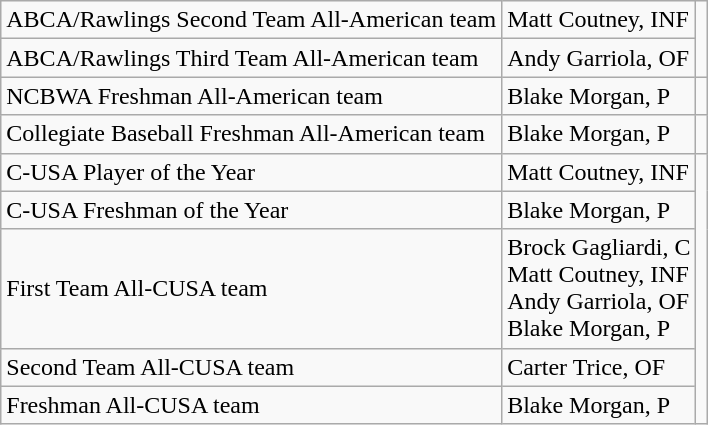<table class="wikitable">
<tr>
<td>ABCA/Rawlings Second Team All-American team</td>
<td>Matt Coutney, INF</td>
<td rowspan=2></td>
</tr>
<tr>
<td>ABCA/Rawlings Third Team All-American team</td>
<td>Andy Garriola, OF</td>
</tr>
<tr>
<td>NCBWA Freshman All-American team</td>
<td>Blake Morgan, P</td>
<td></td>
</tr>
<tr>
<td>Collegiate Baseball Freshman All-American team</td>
<td>Blake Morgan, P</td>
<td></td>
</tr>
<tr>
<td>C-USA Player of the Year</td>
<td>Matt Coutney, INF</td>
<td rowspan=5></td>
</tr>
<tr>
<td>C-USA Freshman of the Year</td>
<td>Blake Morgan, P</td>
</tr>
<tr>
<td>First Team All-CUSA team</td>
<td>Brock Gagliardi, C<br>Matt Coutney, INF<br>Andy Garriola, OF<br>Blake Morgan, P</td>
</tr>
<tr>
<td>Second Team All-CUSA team</td>
<td>Carter Trice, OF</td>
</tr>
<tr>
<td>Freshman All-CUSA team</td>
<td>Blake Morgan, P</td>
</tr>
</table>
